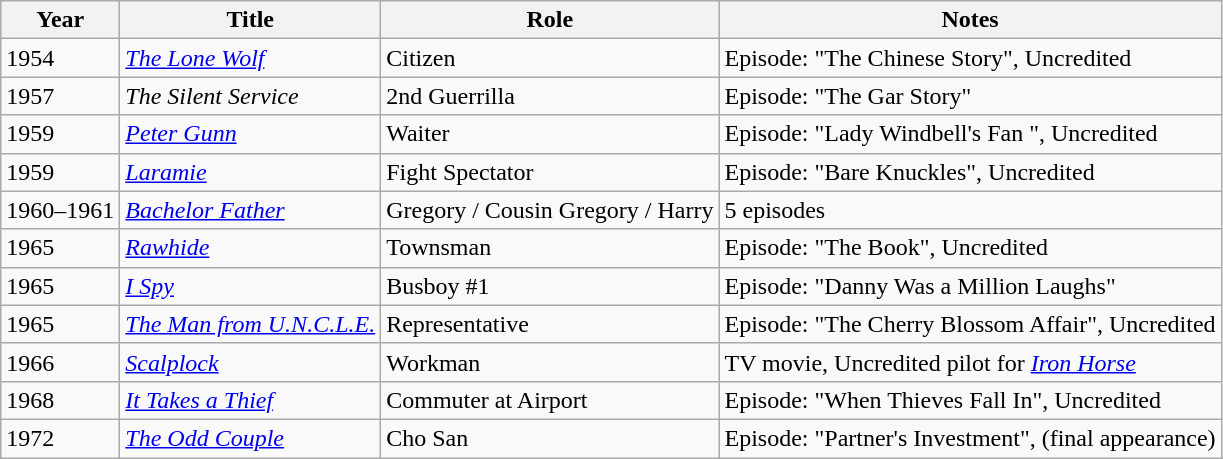<table class="wikitable sortable">
<tr>
<th>Year</th>
<th>Title</th>
<th>Role</th>
<th class="unsortable">Notes</th>
</tr>
<tr>
<td>1954</td>
<td><em><a href='#'>The Lone Wolf</a></em></td>
<td>Citizen</td>
<td>Episode: "The Chinese Story", Uncredited</td>
</tr>
<tr>
<td>1957</td>
<td><em>The Silent Service</em></td>
<td>2nd Guerrilla</td>
<td>Episode: "The Gar Story"</td>
</tr>
<tr>
<td>1959</td>
<td><em><a href='#'>Peter Gunn</a></em></td>
<td>Waiter</td>
<td>Episode: "Lady Windbell's Fan ", Uncredited</td>
</tr>
<tr>
<td>1959</td>
<td><em><a href='#'>Laramie</a></em></td>
<td>Fight Spectator</td>
<td>Episode: "Bare Knuckles", Uncredited</td>
</tr>
<tr>
<td>1960–1961</td>
<td><em><a href='#'>Bachelor Father</a></em></td>
<td>Gregory / Cousin Gregory / Harry</td>
<td>5 episodes</td>
</tr>
<tr>
<td>1965</td>
<td><em><a href='#'>Rawhide</a></em></td>
<td>Townsman</td>
<td>Episode: "The Book", Uncredited</td>
</tr>
<tr>
<td>1965</td>
<td><em><a href='#'>I Spy</a></em></td>
<td>Busboy #1</td>
<td>Episode: "Danny Was a Million Laughs"</td>
</tr>
<tr>
<td>1965</td>
<td><em><a href='#'>The Man from U.N.C.L.E.</a></em></td>
<td>Representative</td>
<td>Episode: "The Cherry Blossom Affair", Uncredited</td>
</tr>
<tr>
<td>1966</td>
<td><em><a href='#'>Scalplock</a></em></td>
<td>Workman</td>
<td>TV movie, Uncredited pilot for <em><a href='#'>Iron Horse</a></em></td>
</tr>
<tr>
<td>1968</td>
<td><em><a href='#'>It Takes a Thief</a></em></td>
<td>Commuter at Airport</td>
<td>Episode: "When Thieves Fall In", Uncredited</td>
</tr>
<tr>
<td>1972</td>
<td><em><a href='#'>The Odd Couple</a></em></td>
<td>Cho San</td>
<td>Episode: "Partner's Investment", (final appearance)</td>
</tr>
</table>
